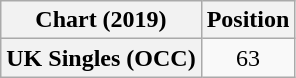<table class="wikitable plainrowheaders" style="text-align:center">
<tr>
<th scope="col">Chart (2019)</th>
<th scope="col">Position</th>
</tr>
<tr>
<th scope="row">UK Singles (OCC)</th>
<td>63</td>
</tr>
</table>
